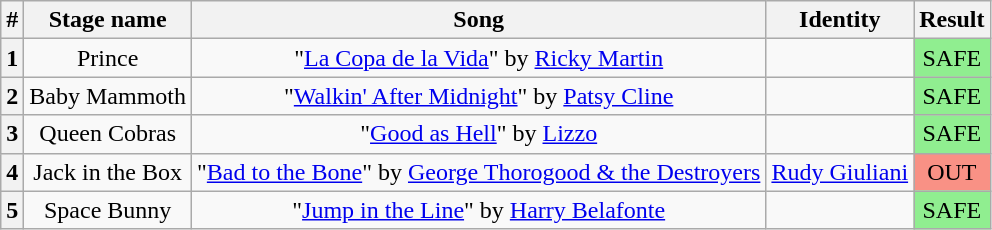<table class="wikitable plainrowheaders" style="text-align: center;">
<tr>
<th>#</th>
<th>Stage name</th>
<th>Song</th>
<th>Identity</th>
<th>Result</th>
</tr>
<tr>
<th>1</th>
<td>Prince</td>
<td>"<a href='#'>La Copa de la Vida</a>" by <a href='#'>Ricky Martin</a></td>
<td></td>
<td bgcolor=lightgreen>SAFE</td>
</tr>
<tr>
<th>2</th>
<td>Baby Mammoth</td>
<td>"<a href='#'>Walkin' After Midnight</a>" by <a href='#'>Patsy Cline</a></td>
<td></td>
<td bgcolor=lightgreen>SAFE</td>
</tr>
<tr>
<th>3</th>
<td>Queen Cobras</td>
<td>"<a href='#'>Good as Hell</a>" by <a href='#'>Lizzo</a></td>
<td></td>
<td bgcolor=lightgreen>SAFE</td>
</tr>
<tr>
<th>4</th>
<td>Jack in the Box</td>
<td>"<a href='#'>Bad to the Bone</a>" by <a href='#'>George Thorogood & the Destroyers</a></td>
<td><a href='#'>Rudy Giuliani</a></td>
<td bgcolor=#F99185>OUT</td>
</tr>
<tr>
<th>5</th>
<td>Space Bunny</td>
<td>"<a href='#'>Jump in the Line</a>" by <a href='#'>Harry Belafonte</a></td>
<td></td>
<td bgcolor=lightgreen>SAFE</td>
</tr>
</table>
